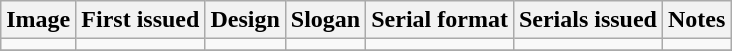<table class="wikitable">
<tr>
<th>Image</th>
<th>First issued</th>
<th>Design</th>
<th>Slogan</th>
<th>Serial format</th>
<th>Serials issued</th>
<th>Notes</th>
</tr>
<tr>
<td></td>
<td></td>
<td></td>
<td></td>
<td></td>
<td></td>
<td></td>
</tr>
<tr>
</tr>
</table>
